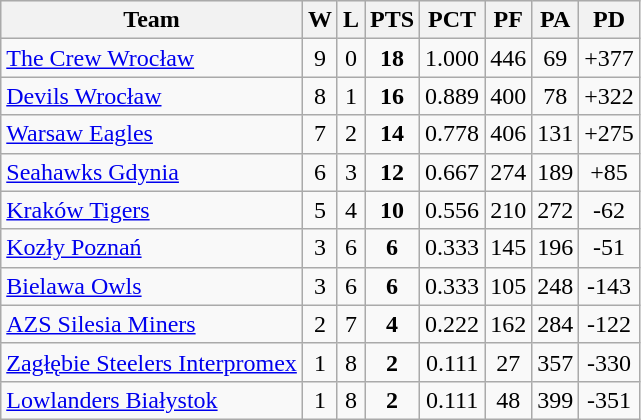<table class="wikitable" border="1">
<tr style="background:#efefef;">
<th>Team</th>
<th>W</th>
<th>L</th>
<th>PTS</th>
<th>PCT</th>
<th>PF</th>
<th>PA</th>
<th>PD</th>
</tr>
<tr align=center>
<td align=left><a href='#'>The Crew Wrocław</a></td>
<td>9</td>
<td>0</td>
<td><strong>18</strong></td>
<td>1.000</td>
<td>446</td>
<td>69</td>
<td>+377</td>
</tr>
<tr align=center>
<td align=left><a href='#'>Devils Wrocław</a></td>
<td>8</td>
<td>1</td>
<td><strong>16</strong></td>
<td>0.889</td>
<td>400</td>
<td>78</td>
<td>+322</td>
</tr>
<tr align=center>
<td align=left><a href='#'>Warsaw Eagles</a></td>
<td>7</td>
<td>2</td>
<td><strong>14</strong></td>
<td>0.778</td>
<td>406</td>
<td>131</td>
<td>+275</td>
</tr>
<tr align=center>
<td align=left><a href='#'>Seahawks Gdynia</a></td>
<td>6</td>
<td>3</td>
<td><strong>12</strong></td>
<td>0.667</td>
<td>274</td>
<td>189</td>
<td>+85</td>
</tr>
<tr align=center>
<td align=left><a href='#'>Kraków Tigers</a></td>
<td>5</td>
<td>4</td>
<td><strong>10</strong></td>
<td>0.556</td>
<td>210</td>
<td>272</td>
<td>-62</td>
</tr>
<tr align=center>
<td align=left><a href='#'>Kozły Poznań</a></td>
<td>3</td>
<td>6</td>
<td><strong>6</strong></td>
<td>0.333</td>
<td>145</td>
<td>196</td>
<td>-51</td>
</tr>
<tr align=center>
<td align=left><a href='#'>Bielawa Owls</a></td>
<td>3</td>
<td>6</td>
<td><strong>6</strong></td>
<td>0.333</td>
<td>105</td>
<td>248</td>
<td>-143</td>
</tr>
<tr align=center>
<td align=left><a href='#'>AZS Silesia Miners</a></td>
<td>2</td>
<td>7</td>
<td><strong>4</strong></td>
<td>0.222</td>
<td>162</td>
<td>284</td>
<td>-122</td>
</tr>
<tr align=center>
<td align=left><a href='#'>Zagłębie Steelers Interpromex</a></td>
<td>1</td>
<td>8</td>
<td><strong>2</strong></td>
<td>0.111</td>
<td>27</td>
<td>357</td>
<td>-330</td>
</tr>
<tr align=center>
<td align=left><a href='#'>Lowlanders Białystok</a></td>
<td>1</td>
<td>8</td>
<td><strong>2</strong></td>
<td>0.111</td>
<td>48</td>
<td>399</td>
<td>-351</td>
</tr>
</table>
